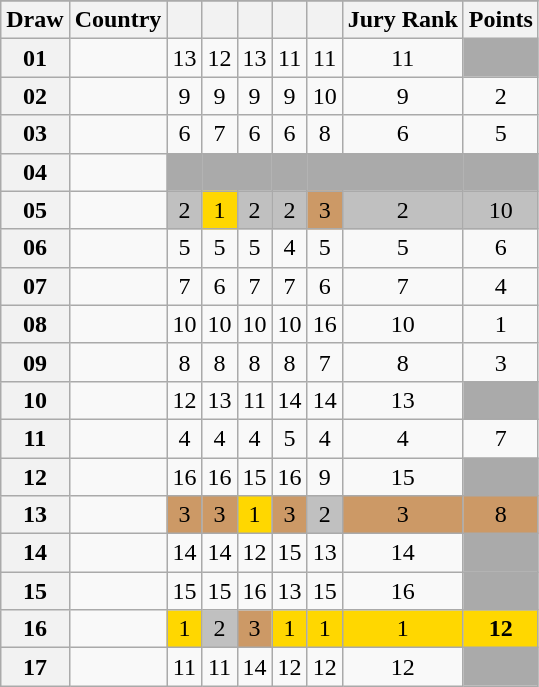<table class="sortable wikitable collapsible plainrowheaders" style="text-align:center;">
<tr>
</tr>
<tr>
<th scope="col">Draw</th>
<th scope="col">Country</th>
<th scope="col"><small></small></th>
<th scope="col"><small></small></th>
<th scope="col"><small></small></th>
<th scope="col"><small></small></th>
<th scope="col"><small></small></th>
<th scope="col">Jury Rank</th>
<th scope="col">Points</th>
</tr>
<tr>
<th scope="row" style="text-align:center;">01</th>
<td style="text-align:left;"></td>
<td>13</td>
<td>12</td>
<td>13</td>
<td>11</td>
<td>11</td>
<td>11</td>
<td style="background:#AAAAAA;"></td>
</tr>
<tr>
<th scope="row" style="text-align:center;">02</th>
<td style="text-align:left;"></td>
<td>9</td>
<td>9</td>
<td>9</td>
<td>9</td>
<td>10</td>
<td>9</td>
<td>2</td>
</tr>
<tr>
<th scope="row" style="text-align:center;">03</th>
<td style="text-align:left;"></td>
<td>6</td>
<td>7</td>
<td>6</td>
<td>6</td>
<td>8</td>
<td>6</td>
<td>5</td>
</tr>
<tr class="sortbottom">
<th scope="row" style="text-align:center;">04</th>
<td style="text-align:left;"></td>
<td style="background:#AAAAAA;"></td>
<td style="background:#AAAAAA;"></td>
<td style="background:#AAAAAA;"></td>
<td style="background:#AAAAAA;"></td>
<td style="background:#AAAAAA;"></td>
<td style="background:#AAAAAA;"></td>
<td style="background:#AAAAAA;"></td>
</tr>
<tr>
<th scope="row" style="text-align:center;">05</th>
<td style="text-align:left;"></td>
<td style="background:silver;">2</td>
<td style="background:gold;">1</td>
<td style="background:silver;">2</td>
<td style="background:silver;">2</td>
<td style="background:#CC9966;">3</td>
<td style="background:silver;">2</td>
<td style="background:silver;">10</td>
</tr>
<tr>
<th scope="row" style="text-align:center;">06</th>
<td style="text-align:left;"></td>
<td>5</td>
<td>5</td>
<td>5</td>
<td>4</td>
<td>5</td>
<td>5</td>
<td>6</td>
</tr>
<tr>
<th scope="row" style="text-align:center;">07</th>
<td style="text-align:left;"></td>
<td>7</td>
<td>6</td>
<td>7</td>
<td>7</td>
<td>6</td>
<td>7</td>
<td>4</td>
</tr>
<tr>
<th scope="row" style="text-align:center;">08</th>
<td style="text-align:left;"></td>
<td>10</td>
<td>10</td>
<td>10</td>
<td>10</td>
<td>16</td>
<td>10</td>
<td>1</td>
</tr>
<tr>
<th scope="row" style="text-align:center;">09</th>
<td style="text-align:left;"></td>
<td>8</td>
<td>8</td>
<td>8</td>
<td>8</td>
<td>7</td>
<td>8</td>
<td>3</td>
</tr>
<tr>
<th scope="row" style="text-align:center;">10</th>
<td style="text-align:left;"></td>
<td>12</td>
<td>13</td>
<td>11</td>
<td>14</td>
<td>14</td>
<td>13</td>
<td style="background:#AAAAAA;"></td>
</tr>
<tr>
<th scope="row" style="text-align:center;">11</th>
<td style="text-align:left;"></td>
<td>4</td>
<td>4</td>
<td>4</td>
<td>5</td>
<td>4</td>
<td>4</td>
<td>7</td>
</tr>
<tr>
<th scope="row" style="text-align:center;">12</th>
<td style="text-align:left;"></td>
<td>16</td>
<td>16</td>
<td>15</td>
<td>16</td>
<td>9</td>
<td>15</td>
<td style="background:#AAAAAA;"></td>
</tr>
<tr>
<th scope="row" style="text-align:center;">13</th>
<td style="text-align:left;"></td>
<td style="background:#CC9966;">3</td>
<td style="background:#CC9966;">3</td>
<td style="background:gold;">1</td>
<td style="background:#CC9966;">3</td>
<td style="background:silver;">2</td>
<td style="background:#CC9966;">3</td>
<td style="background:#CC9966;">8</td>
</tr>
<tr>
<th scope="row" style="text-align:center;">14</th>
<td style="text-align:left;"></td>
<td>14</td>
<td>14</td>
<td>12</td>
<td>15</td>
<td>13</td>
<td>14</td>
<td style="background:#AAAAAA;"></td>
</tr>
<tr>
<th scope="row" style="text-align:center;">15</th>
<td style="text-align:left;"></td>
<td>15</td>
<td>15</td>
<td>16</td>
<td>13</td>
<td>15</td>
<td>16</td>
<td style="background:#AAAAAA;"></td>
</tr>
<tr>
<th scope="row" style="text-align:center;">16</th>
<td style="text-align:left;"></td>
<td style="background:gold;">1</td>
<td style="background:silver;">2</td>
<td style="background:#CC9966;">3</td>
<td style="background:gold;">1</td>
<td style="background:gold;">1</td>
<td style="background:gold;">1</td>
<td style="background:gold;"><strong>12</strong></td>
</tr>
<tr>
<th scope="row" style="text-align:center;">17</th>
<td style="text-align:left;"></td>
<td>11</td>
<td>11</td>
<td>14</td>
<td>12</td>
<td>12</td>
<td>12</td>
<td style="background:#AAAAAA;"></td>
</tr>
</table>
